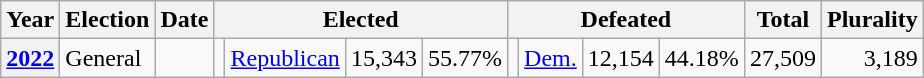<table class="wikitable">
<tr>
<th>Year</th>
<th>Election</th>
<th>Date</th>
<th colspan="4">Elected</th>
<th colspan="4">Defeated</th>
<th>Total</th>
<th>Plurality</th>
</tr>
<tr>
<th valign="top"><a href='#'>2022</a></th>
<td valign="top">General</td>
<td valign="top"></td>
<td valign="top"></td>
<td valign="top" ><a href='#'>Republican</a></td>
<td valign="top" align="right">15,343</td>
<td valign="top" align="right">55.77%</td>
<td valign="top"></td>
<td valign="top" ><a href='#'>Dem.</a></td>
<td valign="top" align="right">12,154</td>
<td valign="top" align="right">44.18%</td>
<td valign="top" align="right">27,509</td>
<td valign="top" align="right">3,189</td>
</tr>
</table>
